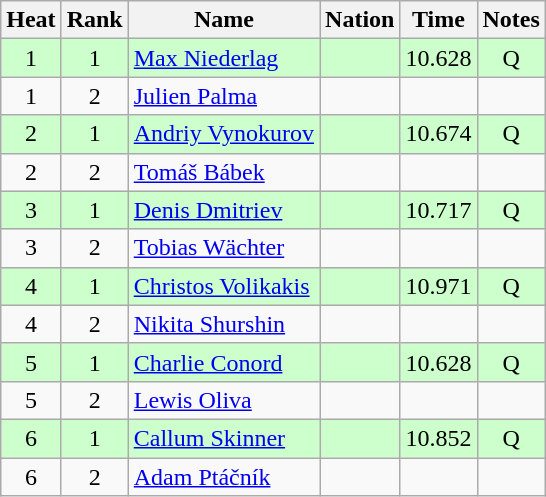<table class="wikitable sortable" style="text-align:center">
<tr>
<th>Heat</th>
<th>Rank</th>
<th>Name</th>
<th>Nation</th>
<th>Time</th>
<th>Notes</th>
</tr>
<tr bgcolor=ccffcc>
<td>1</td>
<td>1</td>
<td align=left><a href='#'>Max Niederlag</a></td>
<td align=left></td>
<td>10.628</td>
<td>Q</td>
</tr>
<tr>
<td>1</td>
<td>2</td>
<td align=left><a href='#'>Julien Palma</a></td>
<td align=left></td>
<td></td>
<td></td>
</tr>
<tr bgcolor=ccffcc>
<td>2</td>
<td>1</td>
<td align=left><a href='#'>Andriy Vynokurov</a></td>
<td align=left></td>
<td>10.674</td>
<td>Q</td>
</tr>
<tr>
<td>2</td>
<td>2</td>
<td align=left><a href='#'>Tomáš Bábek</a></td>
<td align=left></td>
<td></td>
<td></td>
</tr>
<tr bgcolor=ccffcc>
<td>3</td>
<td>1</td>
<td align=left><a href='#'>Denis Dmitriev</a></td>
<td align=left></td>
<td>10.717</td>
<td>Q</td>
</tr>
<tr>
<td>3</td>
<td>2</td>
<td align=left><a href='#'>Tobias Wächter</a></td>
<td align=left></td>
<td></td>
<td></td>
</tr>
<tr bgcolor=ccffcc>
<td>4</td>
<td>1</td>
<td align=left><a href='#'>Christos Volikakis</a></td>
<td align=left></td>
<td>10.971</td>
<td>Q</td>
</tr>
<tr>
<td>4</td>
<td>2</td>
<td align=left><a href='#'>Nikita Shurshin</a></td>
<td align=left></td>
<td></td>
<td></td>
</tr>
<tr bgcolor=ccffcc>
<td>5</td>
<td>1</td>
<td align=left><a href='#'>Charlie Conord</a></td>
<td align=left></td>
<td>10.628</td>
<td>Q</td>
</tr>
<tr>
<td>5</td>
<td>2</td>
<td align=left><a href='#'>Lewis Oliva</a></td>
<td align=left></td>
<td></td>
<td></td>
</tr>
<tr bgcolor=ccffcc>
<td>6</td>
<td>1</td>
<td align=left><a href='#'>Callum Skinner</a></td>
<td align=left></td>
<td>10.852</td>
<td>Q</td>
</tr>
<tr>
<td>6</td>
<td>2</td>
<td align=left><a href='#'>Adam Ptáčník</a></td>
<td align=left></td>
<td></td>
<td></td>
</tr>
</table>
